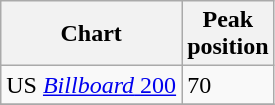<table class="wikitable sortable">
<tr>
<th>Chart</th>
<th>Peak<br>position</th>
</tr>
<tr>
<td>US <a href='#'><em>Billboard</em> 200</a></td>
<td>70</td>
</tr>
<tr>
</tr>
</table>
